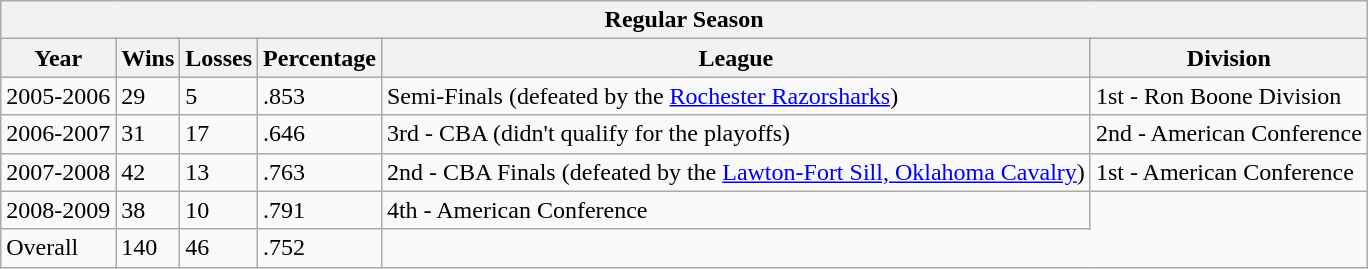<table class="wikitable">
<tr>
<th colspan="8" style="text-align:center;">Regular Season</th>
</tr>
<tr>
<th>Year</th>
<th>Wins</th>
<th>Losses</th>
<th>Percentage</th>
<th>League</th>
<th>Division</th>
</tr>
<tr>
<td>2005-2006</td>
<td>29</td>
<td>5</td>
<td>.853</td>
<td>Semi-Finals (defeated by the <a href='#'>Rochester Razorsharks</a>)</td>
<td>1st - Ron Boone Division</td>
</tr>
<tr>
<td>2006-2007</td>
<td>31</td>
<td>17</td>
<td>.646</td>
<td>3rd - CBA (didn't qualify for the playoffs)</td>
<td>2nd - American Conference</td>
</tr>
<tr>
<td>2007-2008</td>
<td>42</td>
<td>13</td>
<td>.763</td>
<td>2nd - CBA Finals (defeated by the <a href='#'>Lawton-Fort Sill, Oklahoma Cavalry</a>)</td>
<td>1st - American Conference</td>
</tr>
<tr>
<td>2008-2009</td>
<td>38</td>
<td>10</td>
<td>.791</td>
<td>4th - American Conference</td>
</tr>
<tr>
<td>Overall</td>
<td>140</td>
<td>46</td>
<td>.752</td>
</tr>
</table>
